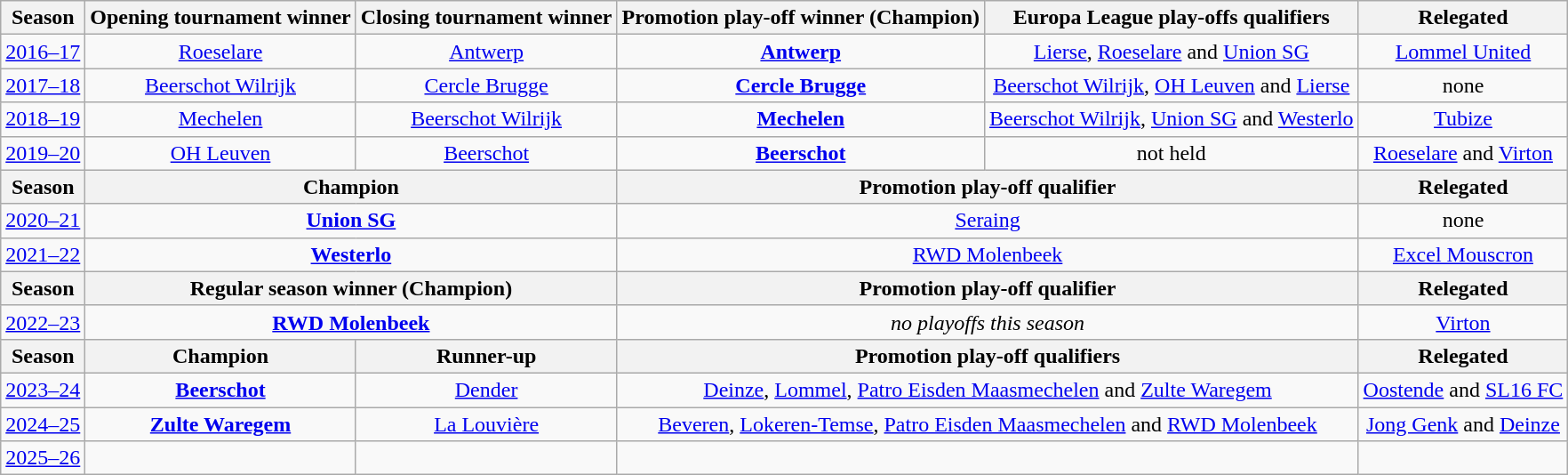<table class="wikitable sortable" style="text-align:center;">
<tr>
<th>Season</th>
<th>Opening tournament winner</th>
<th>Closing tournament winner</th>
<th>Promotion play-off winner (Champion)</th>
<th>Europa League play-offs qualifiers</th>
<th>Relegated</th>
</tr>
<tr>
<td><a href='#'>2016–17</a></td>
<td><a href='#'>Roeselare</a></td>
<td><a href='#'>Antwerp</a></td>
<td><strong><a href='#'>Antwerp</a></strong></td>
<td><a href='#'>Lierse</a>, <a href='#'>Roeselare</a> and <a href='#'>Union SG</a></td>
<td><a href='#'>Lommel United</a></td>
</tr>
<tr>
<td><a href='#'>2017–18</a></td>
<td><a href='#'>Beerschot Wilrijk</a></td>
<td><a href='#'>Cercle Brugge</a></td>
<td><strong><a href='#'>Cercle Brugge</a></strong></td>
<td><a href='#'>Beerschot Wilrijk</a>, <a href='#'>OH Leuven</a> and <a href='#'>Lierse</a></td>
<td>none </td>
</tr>
<tr>
<td><a href='#'>2018–19</a></td>
<td><a href='#'>Mechelen</a></td>
<td><a href='#'>Beerschot Wilrijk</a></td>
<td><strong><a href='#'>Mechelen</a></strong></td>
<td><a href='#'>Beerschot Wilrijk</a>, <a href='#'>Union SG</a> and <a href='#'>Westerlo</a></td>
<td><a href='#'>Tubize</a></td>
</tr>
<tr>
<td><a href='#'>2019–20</a></td>
<td><a href='#'>OH Leuven</a></td>
<td><a href='#'>Beerschot</a></td>
<td><strong><a href='#'>Beerschot</a></strong> </td>
<td>not held </td>
<td><a href='#'>Roeselare</a> and <a href='#'>Virton</a></td>
</tr>
<tr>
<th>Season</th>
<th colspan=2>Champion</th>
<th colspan=2>Promotion play-off qualifier</th>
<th>Relegated</th>
</tr>
<tr>
<td><a href='#'>2020–21</a></td>
<td colspan=2><strong><a href='#'>Union SG</a></strong></td>
<td colspan=2><a href='#'>Seraing</a></td>
<td>none </td>
</tr>
<tr>
<td><a href='#'>2021–22</a></td>
<td colspan=2><strong><a href='#'>Westerlo</a></strong></td>
<td colspan=2><a href='#'>RWD Molenbeek</a></td>
<td><a href='#'>Excel Mouscron</a></td>
</tr>
<tr>
<th>Season</th>
<th colspan=2>Regular season winner (Champion)</th>
<th colspan=2>Promotion play-off qualifier</th>
<th>Relegated</th>
</tr>
<tr>
<td><a href='#'>2022–23</a></td>
<td colspan=2><strong><a href='#'>RWD Molenbeek</a></strong></td>
<td colspan=2><em>no playoffs this season</em></td>
<td><a href='#'>Virton</a></td>
</tr>
<tr>
<th>Season</th>
<th>Champion</th>
<th>Runner-up</th>
<th colspan=2>Promotion play-off qualifiers</th>
<th>Relegated</th>
</tr>
<tr>
<td><a href='#'>2023–24</a></td>
<td><strong><a href='#'>Beerschot</a></strong></td>
<td><a href='#'>Dender</a></td>
<td colspan=2><a href='#'>Deinze</a>, <a href='#'>Lommel</a>, <a href='#'>Patro Eisden Maasmechelen</a> and <a href='#'>Zulte Waregem</a></td>
<td><a href='#'>Oostende</a> and <a href='#'>SL16 FC</a></td>
</tr>
<tr>
<td><a href='#'>2024–25</a></td>
<td><strong><a href='#'>Zulte Waregem</a></strong></td>
<td><a href='#'>La Louvière</a></td>
<td colspan=2><a href='#'>Beveren</a>, <a href='#'>Lokeren-Temse</a>, <a href='#'>Patro Eisden Maasmechelen</a> and <a href='#'>RWD Molenbeek</a></td>
<td><a href='#'>Jong Genk</a> and <a href='#'>Deinze</a></td>
</tr>
<tr>
<td><a href='#'>2025–26</a></td>
<td></td>
<td></td>
<td colspan=2></td>
<td></td>
</tr>
</table>
